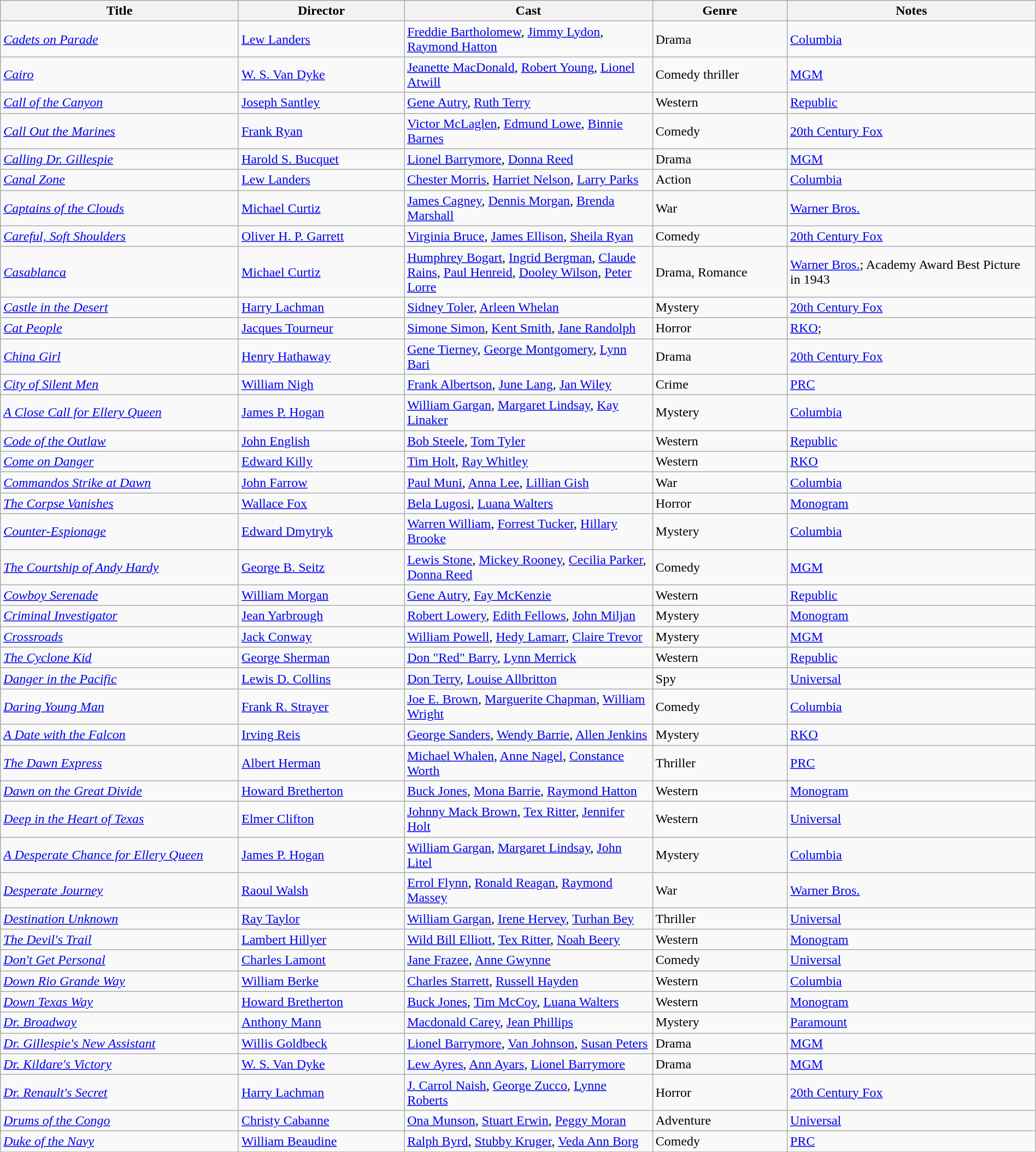<table class="wikitable" style="width:100%;">
<tr>
<th style="width:23%;">Title</th>
<th style="width:16%;">Director</th>
<th style="width:24%;">Cast</th>
<th style="width:13%;">Genre</th>
<th style="width:24%;">Notes</th>
</tr>
<tr>
<td><em><a href='#'>Cadets on Parade</a></em></td>
<td><a href='#'>Lew Landers</a></td>
<td><a href='#'>Freddie Bartholomew</a>, <a href='#'>Jimmy Lydon</a>, <a href='#'>Raymond Hatton</a></td>
<td>Drama</td>
<td><a href='#'>Columbia</a></td>
</tr>
<tr>
<td><em><a href='#'>Cairo</a></em></td>
<td><a href='#'>W. S. Van Dyke</a></td>
<td><a href='#'>Jeanette MacDonald</a>, <a href='#'>Robert Young</a>, <a href='#'>Lionel Atwill</a></td>
<td>Comedy thriller</td>
<td><a href='#'>MGM</a></td>
</tr>
<tr>
<td><em><a href='#'>Call of the Canyon</a></em></td>
<td><a href='#'>Joseph Santley</a></td>
<td><a href='#'>Gene Autry</a>, <a href='#'>Ruth Terry</a></td>
<td>Western</td>
<td><a href='#'>Republic</a></td>
</tr>
<tr>
<td><em><a href='#'>Call Out the Marines</a></em></td>
<td><a href='#'>Frank Ryan</a></td>
<td><a href='#'>Victor McLaglen</a>, <a href='#'>Edmund Lowe</a>, <a href='#'>Binnie Barnes</a></td>
<td>Comedy</td>
<td><a href='#'>20th Century Fox</a></td>
</tr>
<tr>
<td><em><a href='#'>Calling Dr. Gillespie</a></em></td>
<td><a href='#'>Harold S. Bucquet</a></td>
<td><a href='#'>Lionel Barrymore</a>, <a href='#'>Donna Reed</a></td>
<td>Drama</td>
<td><a href='#'>MGM</a></td>
</tr>
<tr>
<td><em><a href='#'>Canal Zone</a></em></td>
<td><a href='#'>Lew Landers</a></td>
<td><a href='#'>Chester Morris</a>, <a href='#'>Harriet Nelson</a>, <a href='#'>Larry Parks</a></td>
<td>Action</td>
<td><a href='#'>Columbia</a></td>
</tr>
<tr>
<td><em><a href='#'>Captains of the Clouds</a></em></td>
<td><a href='#'>Michael Curtiz</a></td>
<td><a href='#'>James Cagney</a>, <a href='#'>Dennis Morgan</a>, <a href='#'>Brenda Marshall</a></td>
<td>War</td>
<td><a href='#'>Warner Bros.</a></td>
</tr>
<tr>
<td><em><a href='#'>Careful, Soft Shoulders</a></em></td>
<td><a href='#'>Oliver H. P. Garrett</a></td>
<td><a href='#'>Virginia Bruce</a>, <a href='#'>James Ellison</a>, <a href='#'>Sheila Ryan</a></td>
<td>Comedy</td>
<td><a href='#'>20th Century Fox</a></td>
</tr>
<tr>
<td><em><a href='#'>Casablanca</a></em></td>
<td><a href='#'>Michael Curtiz</a></td>
<td><a href='#'>Humphrey Bogart</a>, <a href='#'>Ingrid Bergman</a>, <a href='#'>Claude Rains</a>, <a href='#'>Paul Henreid</a>, <a href='#'>Dooley Wilson</a>, <a href='#'>Peter Lorre</a></td>
<td>Drama, Romance</td>
<td><a href='#'>Warner Bros.</a>; Academy Award Best Picture in 1943</td>
</tr>
<tr>
<td><em><a href='#'>Castle in the Desert</a></em></td>
<td><a href='#'>Harry Lachman</a></td>
<td><a href='#'>Sidney Toler</a>, <a href='#'>Arleen Whelan</a></td>
<td>Mystery</td>
<td><a href='#'>20th Century Fox</a></td>
</tr>
<tr>
<td><em><a href='#'>Cat People</a></em></td>
<td><a href='#'>Jacques Tourneur</a></td>
<td><a href='#'>Simone Simon</a>, <a href='#'>Kent Smith</a>, <a href='#'>Jane Randolph</a></td>
<td>Horror</td>
<td><a href='#'>RKO</a>;</td>
</tr>
<tr>
<td><em><a href='#'>China Girl</a></em></td>
<td><a href='#'>Henry Hathaway</a></td>
<td><a href='#'>Gene Tierney</a>, <a href='#'>George Montgomery</a>, <a href='#'>Lynn Bari</a></td>
<td>Drama</td>
<td><a href='#'>20th Century Fox</a></td>
</tr>
<tr>
<td><em><a href='#'>City of Silent Men</a></em></td>
<td><a href='#'>William Nigh</a></td>
<td><a href='#'>Frank Albertson</a>, <a href='#'>June Lang</a>, <a href='#'>Jan Wiley</a></td>
<td>Crime</td>
<td><a href='#'>PRC</a></td>
</tr>
<tr>
<td><em><a href='#'>A Close Call for Ellery Queen</a></em></td>
<td><a href='#'>James P. Hogan</a></td>
<td><a href='#'>William Gargan</a>, <a href='#'>Margaret Lindsay</a>, <a href='#'>Kay Linaker</a></td>
<td>Mystery</td>
<td><a href='#'>Columbia</a></td>
</tr>
<tr>
<td><em><a href='#'>Code of the Outlaw</a></em></td>
<td><a href='#'>John English</a></td>
<td><a href='#'>Bob Steele</a>, <a href='#'>Tom Tyler</a></td>
<td>Western</td>
<td><a href='#'>Republic</a></td>
</tr>
<tr>
<td><em><a href='#'>Come on Danger</a></em></td>
<td><a href='#'>Edward Killy</a></td>
<td><a href='#'>Tim Holt</a>, <a href='#'>Ray Whitley</a></td>
<td>Western</td>
<td><a href='#'>RKO</a></td>
</tr>
<tr>
<td><em><a href='#'>Commandos Strike at Dawn</a></em></td>
<td><a href='#'>John Farrow</a></td>
<td><a href='#'>Paul Muni</a>, <a href='#'>Anna Lee</a>, <a href='#'>Lillian Gish</a></td>
<td>War</td>
<td><a href='#'>Columbia</a></td>
</tr>
<tr>
<td><em><a href='#'>The Corpse Vanishes</a></em></td>
<td><a href='#'>Wallace Fox</a></td>
<td><a href='#'>Bela Lugosi</a>, <a href='#'>Luana Walters</a></td>
<td>Horror</td>
<td><a href='#'>Monogram</a></td>
</tr>
<tr>
<td><em><a href='#'>Counter-Espionage</a></em></td>
<td><a href='#'>Edward Dmytryk</a></td>
<td><a href='#'>Warren William</a>, <a href='#'>Forrest Tucker</a>, <a href='#'>Hillary Brooke</a></td>
<td>Mystery</td>
<td><a href='#'>Columbia</a></td>
</tr>
<tr>
<td><em><a href='#'>The Courtship of Andy Hardy</a></em></td>
<td><a href='#'>George B. Seitz</a></td>
<td><a href='#'>Lewis Stone</a>, <a href='#'>Mickey Rooney</a>, <a href='#'>Cecilia Parker</a>, <a href='#'>Donna Reed</a></td>
<td>Comedy</td>
<td><a href='#'>MGM</a></td>
</tr>
<tr>
<td><em><a href='#'>Cowboy Serenade</a></em></td>
<td><a href='#'>William Morgan</a></td>
<td><a href='#'>Gene Autry</a>, <a href='#'>Fay McKenzie</a></td>
<td>Western</td>
<td><a href='#'>Republic</a></td>
</tr>
<tr>
<td><em><a href='#'>Criminal Investigator</a></em></td>
<td><a href='#'>Jean Yarbrough</a></td>
<td><a href='#'>Robert Lowery</a>, <a href='#'>Edith Fellows</a>, <a href='#'>John Miljan</a></td>
<td>Mystery</td>
<td><a href='#'>Monogram</a></td>
</tr>
<tr>
<td><em><a href='#'>Crossroads</a></em></td>
<td><a href='#'>Jack Conway</a></td>
<td><a href='#'>William Powell</a>, <a href='#'>Hedy Lamarr</a>, <a href='#'>Claire Trevor</a></td>
<td>Mystery</td>
<td><a href='#'>MGM</a></td>
</tr>
<tr>
<td><em><a href='#'>The Cyclone Kid</a></em></td>
<td><a href='#'>George Sherman</a></td>
<td><a href='#'>Don "Red" Barry</a>, <a href='#'>Lynn Merrick</a></td>
<td>Western</td>
<td><a href='#'>Republic</a></td>
</tr>
<tr>
<td><em><a href='#'>Danger in the Pacific</a></em></td>
<td><a href='#'>Lewis D. Collins</a></td>
<td><a href='#'>Don Terry</a>, <a href='#'>Louise Allbritton</a></td>
<td>Spy</td>
<td><a href='#'>Universal</a></td>
</tr>
<tr>
<td><em><a href='#'>Daring Young Man</a></em></td>
<td><a href='#'>Frank R. Strayer</a></td>
<td><a href='#'>Joe E. Brown</a>, <a href='#'>Marguerite Chapman</a>, <a href='#'>William Wright</a></td>
<td>Comedy</td>
<td><a href='#'>Columbia</a></td>
</tr>
<tr>
<td><em><a href='#'>A Date with the Falcon</a></em></td>
<td><a href='#'>Irving Reis</a></td>
<td><a href='#'>George Sanders</a>, <a href='#'>Wendy Barrie</a>, <a href='#'>Allen Jenkins</a></td>
<td>Mystery</td>
<td><a href='#'>RKO</a></td>
</tr>
<tr>
<td><em><a href='#'>The Dawn Express</a></em></td>
<td><a href='#'>Albert Herman</a></td>
<td><a href='#'>Michael Whalen</a>, <a href='#'>Anne Nagel</a>, <a href='#'>Constance Worth</a></td>
<td>Thriller</td>
<td><a href='#'>PRC</a></td>
</tr>
<tr>
<td><em><a href='#'>Dawn on the Great Divide</a></em></td>
<td><a href='#'>Howard Bretherton</a></td>
<td><a href='#'>Buck Jones</a>, <a href='#'>Mona Barrie</a>, <a href='#'>Raymond Hatton</a></td>
<td>Western</td>
<td><a href='#'>Monogram</a></td>
</tr>
<tr>
<td><em><a href='#'>Deep in the Heart of Texas</a></em></td>
<td><a href='#'>Elmer Clifton</a></td>
<td><a href='#'>Johnny Mack Brown</a>, <a href='#'>Tex Ritter</a>, <a href='#'>Jennifer Holt</a></td>
<td>Western</td>
<td><a href='#'>Universal</a></td>
</tr>
<tr>
<td><em><a href='#'>A Desperate Chance for Ellery Queen</a></em></td>
<td><a href='#'>James P. Hogan</a></td>
<td><a href='#'>William Gargan</a>, <a href='#'>Margaret Lindsay</a>, <a href='#'>John Litel</a></td>
<td>Mystery</td>
<td><a href='#'>Columbia</a></td>
</tr>
<tr>
<td><em><a href='#'>Desperate Journey</a></em></td>
<td><a href='#'>Raoul Walsh</a></td>
<td><a href='#'>Errol Flynn</a>, <a href='#'>Ronald Reagan</a>, <a href='#'>Raymond Massey</a></td>
<td>War</td>
<td><a href='#'>Warner Bros.</a></td>
</tr>
<tr>
<td><em><a href='#'>Destination Unknown</a></em></td>
<td><a href='#'>Ray Taylor</a></td>
<td><a href='#'>William Gargan</a>, <a href='#'>Irene Hervey</a>, <a href='#'>Turhan Bey</a></td>
<td>Thriller</td>
<td><a href='#'>Universal</a></td>
</tr>
<tr>
<td><em><a href='#'>The Devil's Trail</a></em></td>
<td><a href='#'>Lambert Hillyer</a></td>
<td><a href='#'>Wild Bill Elliott</a>, <a href='#'>Tex Ritter</a>, <a href='#'>Noah Beery</a></td>
<td>Western</td>
<td><a href='#'>Monogram</a></td>
</tr>
<tr>
<td><em><a href='#'>Don't Get Personal</a></em></td>
<td><a href='#'>Charles Lamont</a></td>
<td><a href='#'>Jane Frazee</a>, <a href='#'>Anne Gwynne</a></td>
<td>Comedy</td>
<td><a href='#'>Universal</a></td>
</tr>
<tr>
<td><em><a href='#'>Down Rio Grande Way</a></em></td>
<td><a href='#'>William Berke</a></td>
<td><a href='#'>Charles Starrett</a>, <a href='#'>Russell Hayden</a></td>
<td>Western</td>
<td><a href='#'>Columbia</a></td>
</tr>
<tr>
<td><em><a href='#'>Down Texas Way</a></em></td>
<td><a href='#'>Howard Bretherton</a></td>
<td><a href='#'>Buck Jones</a>, <a href='#'>Tim McCoy</a>, <a href='#'>Luana Walters</a></td>
<td>Western</td>
<td><a href='#'>Monogram</a></td>
</tr>
<tr>
<td><em><a href='#'>Dr. Broadway</a></em></td>
<td><a href='#'>Anthony Mann</a></td>
<td><a href='#'>Macdonald Carey</a>, <a href='#'>Jean Phillips</a></td>
<td>Mystery</td>
<td><a href='#'>Paramount</a></td>
</tr>
<tr>
<td><em><a href='#'>Dr. Gillespie's New Assistant</a></em></td>
<td><a href='#'>Willis Goldbeck</a></td>
<td><a href='#'>Lionel Barrymore</a>, <a href='#'>Van Johnson</a>, <a href='#'>Susan Peters</a></td>
<td>Drama</td>
<td><a href='#'>MGM</a></td>
</tr>
<tr>
<td><em><a href='#'>Dr. Kildare's Victory</a></em></td>
<td><a href='#'>W. S. Van Dyke</a></td>
<td><a href='#'>Lew Ayres</a>, <a href='#'>Ann Ayars</a>, <a href='#'>Lionel Barrymore</a></td>
<td>Drama</td>
<td><a href='#'>MGM</a></td>
</tr>
<tr>
<td><em><a href='#'>Dr. Renault's Secret</a></em></td>
<td><a href='#'>Harry Lachman</a></td>
<td><a href='#'>J. Carrol Naish</a>, <a href='#'>George Zucco</a>, <a href='#'>Lynne Roberts</a></td>
<td>Horror</td>
<td><a href='#'>20th Century Fox</a></td>
</tr>
<tr>
<td><em><a href='#'>Drums of the Congo</a></em></td>
<td><a href='#'>Christy Cabanne</a></td>
<td><a href='#'>Ona Munson</a>, <a href='#'>Stuart Erwin</a>, <a href='#'>Peggy Moran</a></td>
<td>Adventure</td>
<td><a href='#'>Universal</a></td>
</tr>
<tr>
<td><em><a href='#'>Duke of the Navy</a></em></td>
<td><a href='#'>William Beaudine</a></td>
<td><a href='#'>Ralph Byrd</a>, <a href='#'>Stubby Kruger</a>, <a href='#'>Veda Ann Borg</a></td>
<td>Comedy</td>
<td><a href='#'>PRC</a></td>
</tr>
<tr>
</tr>
</table>
